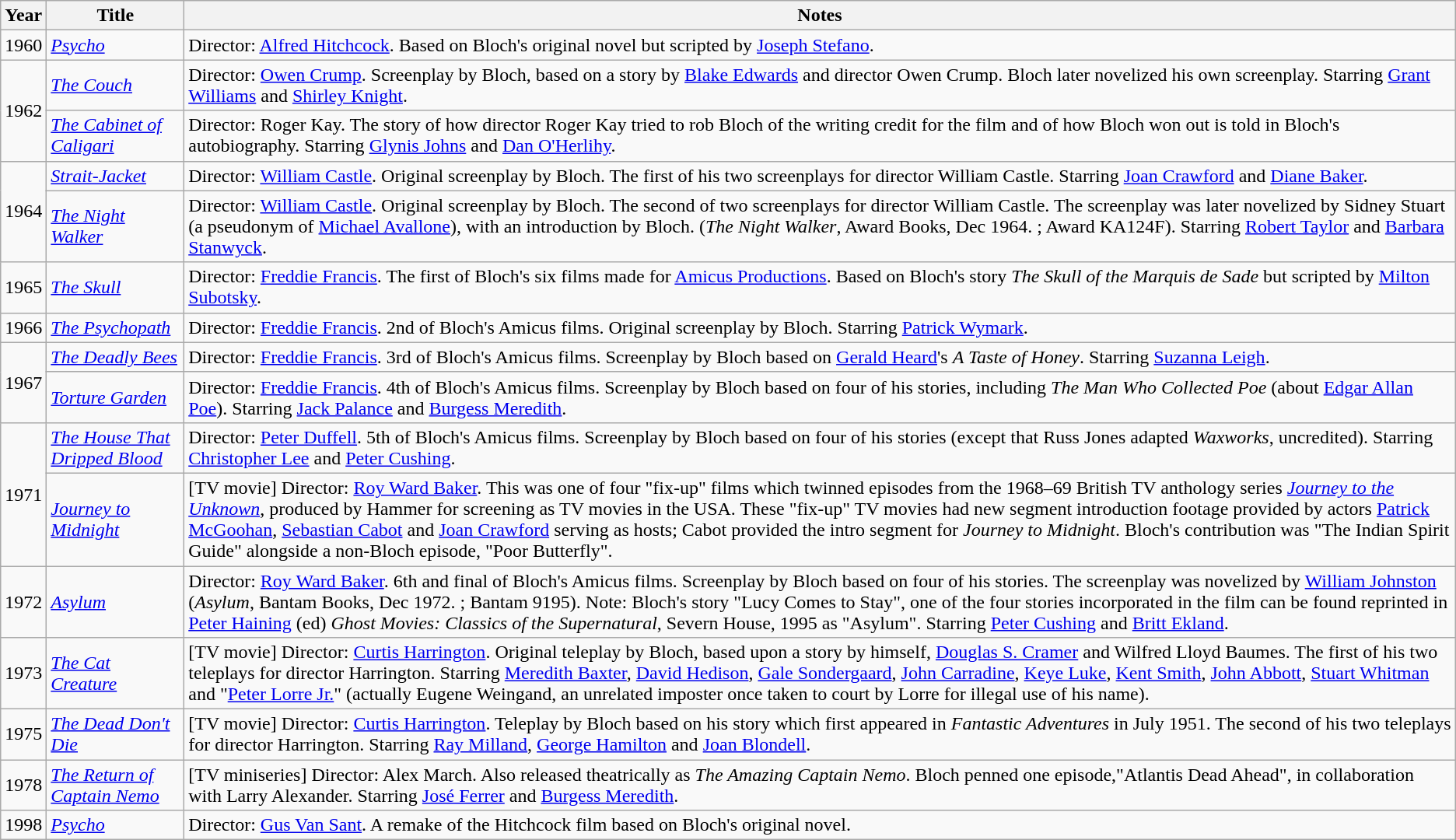<table class="wikitable plainrowheaders sortable">
<tr>
<th>Year</th>
<th>Title</th>
<th>Notes</th>
</tr>
<tr>
<td>1960</td>
<td><em><a href='#'>Psycho</a></em></td>
<td>Director: <a href='#'>Alfred Hitchcock</a>. Based on Bloch's original novel but scripted by <a href='#'>Joseph Stefano</a>.</td>
</tr>
<tr>
<td rowspan="2">1962</td>
<td><em><a href='#'>The Couch</a></em></td>
<td>Director: <a href='#'>Owen Crump</a>. Screenplay by Bloch, based on a story by <a href='#'>Blake Edwards</a> and director Owen Crump. Bloch later novelized his own screenplay. Starring <a href='#'>Grant Williams</a> and <a href='#'>Shirley Knight</a>.</td>
</tr>
<tr>
<td><em><a href='#'>The Cabinet of Caligari</a></em></td>
<td>Director: Roger Kay. The story of how director Roger Kay tried to rob Bloch of the writing credit for the film and of how Bloch won out is told in Bloch's autobiography. Starring <a href='#'>Glynis Johns</a> and <a href='#'>Dan O'Herlihy</a>.</td>
</tr>
<tr>
<td rowspan="2">1964</td>
<td><em><a href='#'>Strait-Jacket</a></em></td>
<td>Director: <a href='#'>William Castle</a>. Original screenplay by Bloch. The first of his two screenplays for director William Castle. Starring <a href='#'>Joan Crawford</a> and <a href='#'>Diane Baker</a>.</td>
</tr>
<tr>
<td><em><a href='#'>The Night Walker</a></em></td>
<td>Director: <a href='#'>William Castle</a>. Original screenplay by Bloch. The second of two screenplays for director William Castle. The screenplay was later novelized by Sidney Stuart (a pseudonym of <a href='#'>Michael Avallone</a>), with an introduction by Bloch. (<em>The Night Walker</em>, Award Books, Dec 1964. ; Award KA124F). Starring <a href='#'>Robert Taylor</a> and <a href='#'>Barbara Stanwyck</a>.</td>
</tr>
<tr>
<td>1965</td>
<td><em><a href='#'>The Skull</a></em></td>
<td>Director: <a href='#'>Freddie Francis</a>. The first of Bloch's six films made for <a href='#'>Amicus Productions</a>. Based on Bloch's story <em>The Skull of the Marquis de Sade</em> but scripted by <a href='#'>Milton Subotsky</a>.</td>
</tr>
<tr>
<td>1966</td>
<td><em><a href='#'>The Psychopath</a></em></td>
<td>Director: <a href='#'>Freddie Francis</a>. 2nd of Bloch's Amicus films. Original screenplay by Bloch. Starring <a href='#'>Patrick Wymark</a>.</td>
</tr>
<tr>
<td rowspan="2">1967</td>
<td><em><a href='#'>The Deadly Bees</a></em></td>
<td>Director: <a href='#'>Freddie Francis</a>. 3rd of Bloch's Amicus films. Screenplay by Bloch based on <a href='#'>Gerald Heard</a>'s <em>A Taste of Honey</em>. Starring <a href='#'>Suzanna Leigh</a>.</td>
</tr>
<tr>
<td><em><a href='#'>Torture Garden</a></em></td>
<td>Director: <a href='#'>Freddie Francis</a>. 4th of Bloch's Amicus films. Screenplay by Bloch based on four of his stories, including <em>The Man Who Collected Poe</em> (about <a href='#'>Edgar Allan Poe</a>). Starring <a href='#'>Jack Palance</a> and <a href='#'>Burgess Meredith</a>.</td>
</tr>
<tr>
<td rowspan="2">1971</td>
<td><em><a href='#'>The House That Dripped Blood</a></em></td>
<td>Director: <a href='#'>Peter Duffell</a>. 5th of Bloch's Amicus films. Screenplay by Bloch based on four of his stories (except that Russ Jones adapted <em>Waxworks</em>, uncredited). Starring <a href='#'>Christopher Lee</a> and <a href='#'>Peter Cushing</a>.</td>
</tr>
<tr>
<td><em><a href='#'>Journey to Midnight</a></em></td>
<td>[TV movie] Director: <a href='#'>Roy Ward Baker</a>. This was one of four "fix-up" films which twinned episodes from the 1968–69 British TV anthology series <em><a href='#'>Journey to the Unknown</a></em>, produced by Hammer for screening as TV movies in the USA. These "fix-up" TV movies had new segment introduction footage provided by actors <a href='#'>Patrick McGoohan</a>, <a href='#'>Sebastian Cabot</a> and <a href='#'>Joan Crawford</a> serving as hosts; Cabot provided the intro segment for <em>Journey to Midnight</em>. Bloch's contribution was "The Indian Spirit Guide" alongside a non-Bloch episode, "Poor Butterfly".</td>
</tr>
<tr>
<td>1972</td>
<td><em><a href='#'>Asylum</a></em></td>
<td>Director: <a href='#'>Roy Ward Baker</a>. 6th and final of Bloch's Amicus films. Screenplay by Bloch based on four of his stories. The screenplay was novelized by <a href='#'>William Johnston</a> (<em>Asylum</em>, Bantam Books, Dec 1972. ; Bantam 9195). Note: Bloch's story "Lucy Comes to Stay", one of the four stories incorporated in the film can be found reprinted in <a href='#'>Peter Haining</a> (ed) <em>Ghost Movies: Classics of the Supernatural</em>, Severn House, 1995 as "Asylum". Starring <a href='#'>Peter Cushing</a> and <a href='#'>Britt Ekland</a>.</td>
</tr>
<tr>
<td>1973</td>
<td><em><a href='#'>The Cat Creature</a></em></td>
<td>[TV movie] Director: <a href='#'>Curtis Harrington</a>. Original teleplay by Bloch, based upon a story by himself, <a href='#'>Douglas S. Cramer</a> and Wilfred Lloyd Baumes. The first of his two teleplays for director Harrington. Starring <a href='#'>Meredith Baxter</a>, <a href='#'>David Hedison</a>, <a href='#'>Gale Sondergaard</a>, <a href='#'>John Carradine</a>, <a href='#'>Keye Luke</a>, <a href='#'>Kent Smith</a>, <a href='#'>John Abbott</a>, <a href='#'>Stuart Whitman</a> and "<a href='#'>Peter Lorre Jr.</a>" (actually Eugene Weingand, an unrelated imposter once taken to court by Lorre for illegal use of his name).</td>
</tr>
<tr>
<td>1975</td>
<td><em><a href='#'>The Dead Don't Die</a></em></td>
<td>[TV movie] Director: <a href='#'>Curtis Harrington</a>. Teleplay by Bloch based on his story which first appeared in <em>Fantastic Adventures</em> in July 1951. The second of his two teleplays for director Harrington. Starring <a href='#'>Ray Milland</a>, <a href='#'>George Hamilton</a> and <a href='#'>Joan Blondell</a>.</td>
</tr>
<tr>
<td>1978</td>
<td><em><a href='#'>The Return of Captain Nemo</a></em></td>
<td>[TV miniseries] Director: Alex March. Also released theatrically as <em>The Amazing Captain Nemo</em>. Bloch penned one episode,"Atlantis Dead Ahead", in collaboration with Larry Alexander. Starring <a href='#'>José Ferrer</a> and <a href='#'>Burgess Meredith</a>.</td>
</tr>
<tr>
<td>1998</td>
<td><em><a href='#'>Psycho</a></em></td>
<td>Director: <a href='#'>Gus Van Sant</a>. A remake of the Hitchcock film based on Bloch's original novel.</td>
</tr>
</table>
